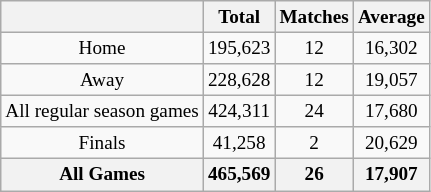<table class="wikitable" style="text-align:center; font-size:80%;">
<tr>
<th></th>
<th>Total</th>
<th>Matches</th>
<th>Average</th>
</tr>
<tr>
<td>Home</td>
<td>195,623</td>
<td>12</td>
<td>16,302</td>
</tr>
<tr>
<td>Away</td>
<td>228,628</td>
<td>12</td>
<td>19,057</td>
</tr>
<tr>
<td>All regular season games</td>
<td>424,311</td>
<td>24</td>
<td>17,680</td>
</tr>
<tr>
<td>Finals</td>
<td>41,258</td>
<td>2</td>
<td>20,629</td>
</tr>
<tr>
<th>All Games</th>
<th>465,569</th>
<th>26</th>
<th>17,907</th>
</tr>
</table>
